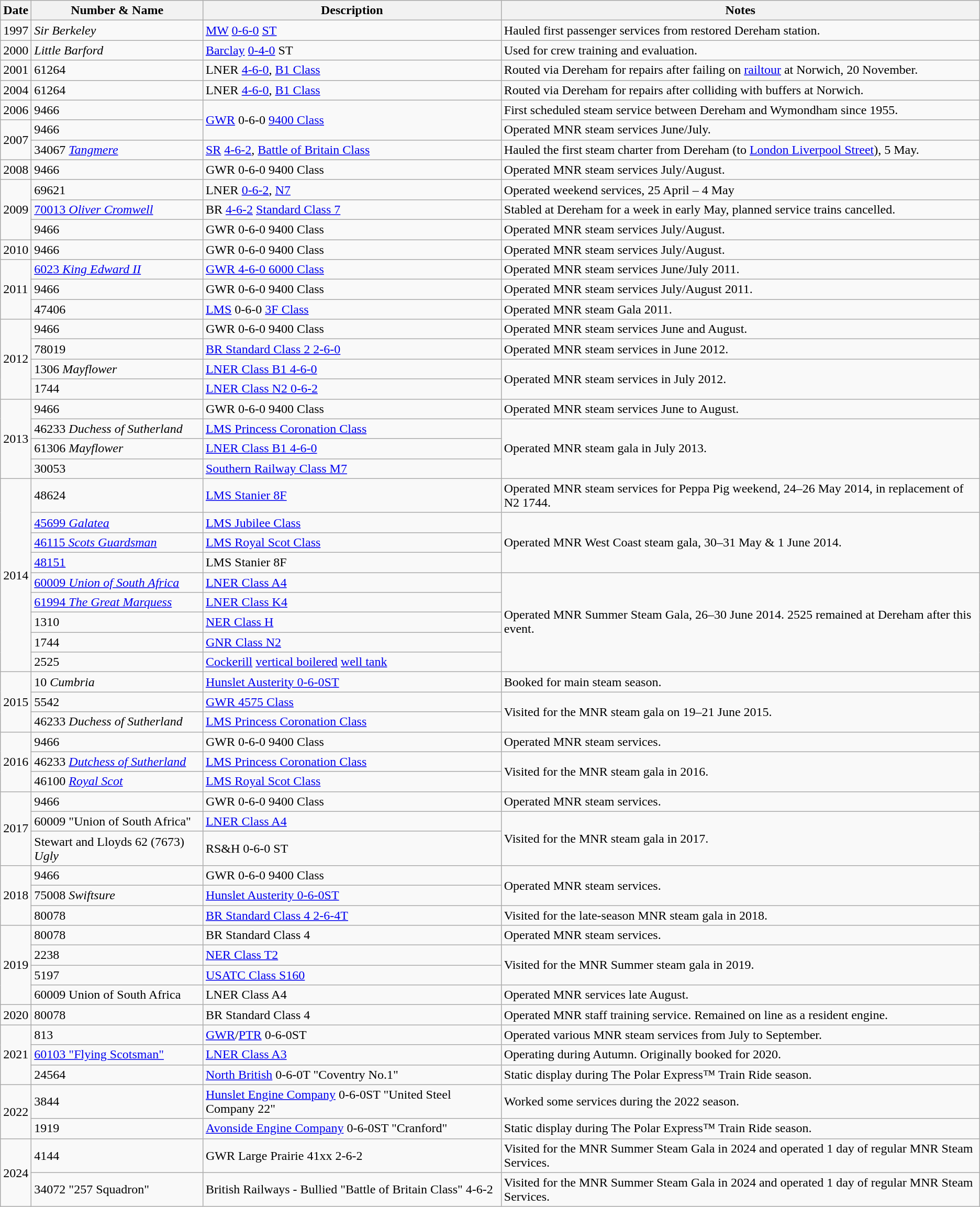<table class="wikitable">
<tr>
<th>Date</th>
<th>Number & Name</th>
<th>Description</th>
<th>Notes</th>
</tr>
<tr>
<td>1997</td>
<td><em>Sir Berkeley</em></td>
<td><a href='#'>MW</a> <a href='#'>0-6-0</a> <a href='#'>ST</a></td>
<td>Hauled first passenger services from restored Dereham station.</td>
</tr>
<tr>
<td>2000</td>
<td><em>Little Barford</em></td>
<td><a href='#'>Barclay</a> <a href='#'>0-4-0</a> ST</td>
<td>Used for crew training and evaluation.</td>
</tr>
<tr>
<td>2001</td>
<td>61264</td>
<td>LNER <a href='#'>4-6-0</a>, <a href='#'>B1 Class</a></td>
<td>Routed via Dereham for repairs after failing on <a href='#'>railtour</a> at Norwich, 20 November.</td>
</tr>
<tr>
<td>2004</td>
<td>61264</td>
<td>LNER <a href='#'>4-6-0</a>, <a href='#'>B1 Class</a></td>
<td>Routed via Dereham for repairs after colliding with buffers at Norwich.</td>
</tr>
<tr>
<td>2006</td>
<td>9466</td>
<td rowspan=2><a href='#'>GWR</a> 0-6-0 <a href='#'>9400 Class</a></td>
<td>First scheduled steam service between Dereham and Wymondham since 1955.</td>
</tr>
<tr>
<td rowspan=2>2007</td>
<td>9466</td>
<td>Operated MNR steam services June/July.</td>
</tr>
<tr>
<td>34067 <em><a href='#'>Tangmere</a></em></td>
<td><a href='#'>SR</a> <a href='#'>4-6-2</a>, <a href='#'>Battle of Britain Class</a></td>
<td>Hauled the first steam charter from Dereham (to <a href='#'>London Liverpool Street</a>), 5 May.</td>
</tr>
<tr>
<td>2008</td>
<td>9466</td>
<td>GWR 0-6-0 9400 Class</td>
<td>Operated MNR steam services July/August.</td>
</tr>
<tr>
<td rowspan=3>2009</td>
<td>69621</td>
<td>LNER <a href='#'>0-6-2</a>, <a href='#'>N7</a></td>
<td>Operated weekend services, 25 April – 4 May</td>
</tr>
<tr>
<td><a href='#'>70013 <em>Oliver Cromwell</em></a></td>
<td>BR <a href='#'>4-6-2</a> <a href='#'>Standard Class 7</a></td>
<td>Stabled at Dereham for a week in early May, planned service trains cancelled.</td>
</tr>
<tr>
<td>9466</td>
<td>GWR 0-6-0 9400 Class</td>
<td>Operated MNR steam services July/August.</td>
</tr>
<tr>
<td rowspan=1>2010</td>
<td>9466</td>
<td>GWR 0-6-0 9400 Class</td>
<td>Operated MNR steam services July/August.</td>
</tr>
<tr>
<td rowspan=3>2011</td>
<td><a href='#'>6023 <em>King Edward II</em></a></td>
<td><a href='#'>GWR 4-6-0 6000 Class</a></td>
<td>Operated MNR steam services June/July 2011.</td>
</tr>
<tr>
<td>9466</td>
<td>GWR 0-6-0 9400 Class</td>
<td>Operated MNR steam services July/August 2011.</td>
</tr>
<tr>
<td>47406</td>
<td><a href='#'>LMS</a> 0-6-0 <a href='#'>3F Class</a></td>
<td>Operated MNR steam Gala 2011.</td>
</tr>
<tr>
<td rowspan=4>2012</td>
<td>9466</td>
<td>GWR 0-6-0 9400 Class</td>
<td>Operated MNR steam services June and August.</td>
</tr>
<tr>
<td>78019</td>
<td><a href='#'>BR Standard Class 2 2-6-0</a></td>
<td>Operated MNR steam services in June 2012.</td>
</tr>
<tr>
<td>1306 <em>Mayflower</em></td>
<td><a href='#'>LNER Class B1 4-6-0</a></td>
<td rowspan=2>Operated MNR steam services in July 2012.</td>
</tr>
<tr>
<td>1744</td>
<td><a href='#'>LNER Class N2 0-6-2</a></td>
</tr>
<tr>
<td rowspan=4>2013</td>
<td>9466</td>
<td>GWR 0-6-0 9400 Class</td>
<td>Operated MNR steam services June to August.</td>
</tr>
<tr>
<td>46233 <em>Duchess of Sutherland</em></td>
<td><a href='#'>LMS Princess Coronation Class</a></td>
<td rowspan=3>Operated MNR steam gala in July 2013.</td>
</tr>
<tr>
<td>61306 <em>Mayflower</em></td>
<td><a href='#'>LNER Class B1 4-6-0</a></td>
</tr>
<tr>
<td>30053</td>
<td><a href='#'>Southern Railway Class M7</a></td>
</tr>
<tr>
<td rowspan=9>2014</td>
<td>48624</td>
<td><a href='#'>LMS Stanier 8F</a></td>
<td>Operated MNR steam services for Peppa Pig weekend, 24–26 May 2014, in replacement of N2 1744.</td>
</tr>
<tr>
<td><a href='#'>45699 <em>Galatea</em></a></td>
<td><a href='#'>LMS Jubilee Class</a></td>
<td rowspan=3>Operated MNR West Coast steam gala, 30–31 May & 1 June 2014.</td>
</tr>
<tr>
<td><a href='#'>46115 <em>Scots Guardsman</em></a></td>
<td><a href='#'>LMS Royal Scot Class</a></td>
</tr>
<tr>
<td><a href='#'>48151</a></td>
<td>LMS Stanier 8F</td>
</tr>
<tr>
<td><a href='#'>60009 <em>Union of South Africa</em></a></td>
<td><a href='#'>LNER Class A4</a></td>
<td rowspan=5>Operated MNR Summer Steam Gala, 26–30 June 2014. 2525 remained at Dereham after this event.</td>
</tr>
<tr>
<td><a href='#'>61994 <em>The Great Marquess</em></a></td>
<td><a href='#'>LNER Class K4</a></td>
</tr>
<tr>
<td>1310</td>
<td><a href='#'>NER Class H</a></td>
</tr>
<tr>
<td>1744</td>
<td><a href='#'>GNR Class N2</a></td>
</tr>
<tr>
<td>2525</td>
<td><a href='#'>Cockerill</a> <a href='#'>vertical boilered</a> <a href='#'>well tank</a></td>
</tr>
<tr>
<td rowspan=3>2015</td>
<td>10 <em>Cumbria</em></td>
<td><a href='#'>Hunslet Austerity 0-6-0ST</a></td>
<td>Booked for main steam season.</td>
</tr>
<tr>
<td>5542</td>
<td><a href='#'>GWR 4575 Class</a></td>
<td rowspan=2>Visited for the MNR steam gala on 19–21 June 2015.</td>
</tr>
<tr>
<td>46233 <em>Duchess of Sutherland</em></td>
<td><a href='#'>LMS Princess Coronation Class</a></td>
</tr>
<tr>
<td rowspan=3>2016</td>
<td>9466</td>
<td>GWR 0-6-0 9400 Class</td>
<td>Operated MNR steam services.</td>
</tr>
<tr>
<td>46233 <em><a href='#'>Dutchess of Sutherland</a></em></td>
<td><a href='#'>LMS Princess Coronation Class</a></td>
<td rowspan=2>Visited for the MNR steam gala in 2016.</td>
</tr>
<tr>
<td>46100 <em><a href='#'>Royal Scot</a></em></td>
<td><a href='#'>LMS Royal Scot Class</a></td>
</tr>
<tr>
<td rowspan=3>2017</td>
<td>9466</td>
<td>GWR 0-6-0 9400 Class</td>
<td>Operated MNR steam services.</td>
</tr>
<tr>
<td>60009 "Union of South Africa"</td>
<td><a href='#'>LNER Class A4</a></td>
<td rowspan=2>Visited for the MNR steam gala in 2017.</td>
</tr>
<tr>
<td>Stewart and Lloyds 62 (7673) <em>Ugly</em></td>
<td>RS&H 0-6-0 ST</td>
</tr>
<tr>
<td rowspan=3>2018</td>
<td>9466</td>
<td>GWR 0-6-0 9400 Class</td>
<td rowspan=2>Operated MNR steam services.</td>
</tr>
<tr>
<td>75008 <em>Swiftsure</em></td>
<td><a href='#'>Hunslet Austerity 0-6-0ST</a></td>
</tr>
<tr>
<td>80078</td>
<td><a href='#'>BR Standard Class 4 2-6-4T</a></td>
<td>Visited for the late-season MNR steam gala in 2018.</td>
</tr>
<tr>
<td rowspan=4>2019</td>
<td>80078</td>
<td>BR Standard Class 4</td>
<td>Operated MNR steam services.</td>
</tr>
<tr>
<td>2238</td>
<td><a href='#'>NER Class T2</a></td>
<td rowspan=2>Visited for the MNR Summer steam gala in 2019.</td>
</tr>
<tr>
<td>5197</td>
<td><a href='#'>USATC Class S160</a></td>
</tr>
<tr>
<td>60009 Union of South Africa</td>
<td>LNER Class A4</td>
<td>Operated MNR services late August.</td>
</tr>
<tr>
<td rowspan=1>2020</td>
<td>80078</td>
<td>BR Standard Class 4</td>
<td>Operated MNR staff training service. Remained on line as a resident engine.</td>
</tr>
<tr>
<td rowspan=3>2021</td>
<td>813</td>
<td><a href='#'>GWR</a>/<a href='#'>PTR</a> 0-6-0ST</td>
<td>Operated various MNR steam services from July to September.</td>
</tr>
<tr>
<td><a href='#'>60103 "Flying Scotsman"</a></td>
<td><a href='#'>LNER Class A3</a></td>
<td>Operating during Autumn. Originally booked for 2020.</td>
</tr>
<tr>
<td>24564</td>
<td><a href='#'>North British</a> 0-6-0T "Coventry No.1"</td>
<td>Static display during The Polar Express™ Train Ride season.</td>
</tr>
<tr>
<td rowspan=2>2022</td>
<td>3844</td>
<td><a href='#'>Hunslet Engine Company</a> 0-6-0ST "United Steel Company 22"</td>
<td>Worked some services during the 2022 season.</td>
</tr>
<tr>
<td>1919</td>
<td><a href='#'>Avonside Engine Company</a> 0-6-0ST "Cranford"</td>
<td>Static display during The Polar Express™ Train Ride season.</td>
</tr>
<tr>
<td rowspan="2">2024</td>
<td>4144</td>
<td>GWR Large Prairie 41xx 2-6-2</td>
<td>Visited for the MNR Summer Steam Gala in 2024 and operated 1 day of regular MNR Steam Services.</td>
</tr>
<tr>
<td>34072 "257 Squadron"</td>
<td>British Railways - Bullied "Battle of Britain Class" 4-6-2</td>
<td>Visited for the MNR Summer Steam Gala in 2024 and operated 1 day of regular MNR Steam Services.</td>
</tr>
</table>
